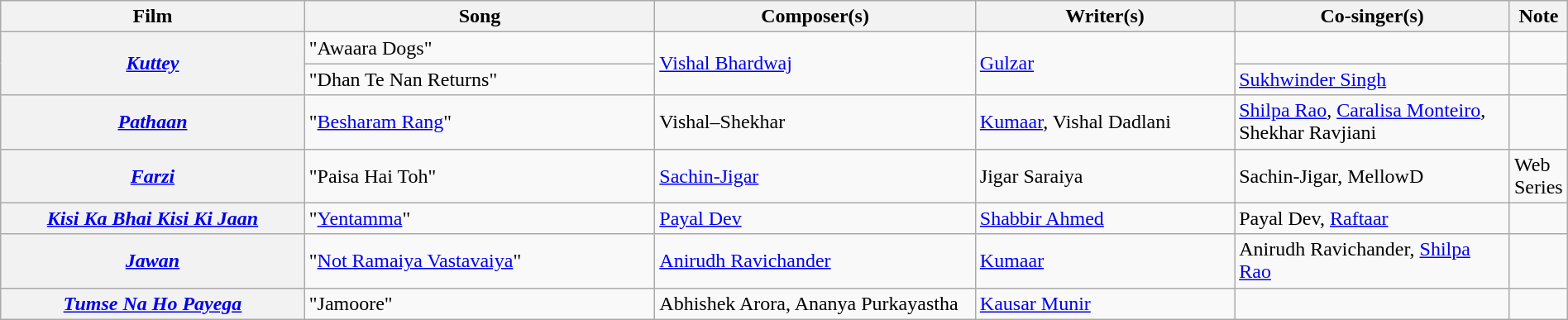<table class="wikitable plainrowheaders" width=100% textcolor:#000;">
<tr>
<th scope="col" width=20%><strong>Film</strong></th>
<th scope="col" width=23%><strong>Song</strong></th>
<th scope="col" width=21%><strong>Composer(s)</strong></th>
<th scope="col" width=17%><strong>Writer(s)</strong></th>
<th scope="col" width=18%><strong>Co-singer(s)</strong></th>
<th scope="col" width=1%><strong>Note</strong></th>
</tr>
<tr>
<th rowspan=2><em><a href='#'>Kuttey</a></em></th>
<td>"Awaara Dogs"</td>
<td rowspan=2><a href='#'>Vishal Bhardwaj</a></td>
<td rowspan=2><a href='#'>Gulzar</a></td>
<td></td>
<td></td>
</tr>
<tr>
<td>"Dhan Te Nan Returns"</td>
<td><a href='#'>Sukhwinder Singh</a></td>
<td></td>
</tr>
<tr>
<th scope=row><em><a href='#'>Pathaan</a></em></th>
<td>"<a href='#'>Besharam Rang</a>"</td>
<td>Vishal–Shekhar</td>
<td><a href='#'>Kumaar</a>, Vishal Dadlani</td>
<td><a href='#'>Shilpa Rao</a>, <a href='#'>Caralisa Monteiro</a>, Shekhar Ravjiani</td>
<td></td>
</tr>
<tr>
<th><em><a href='#'>Farzi</a></em></th>
<td>"Paisa Hai Toh"</td>
<td><a href='#'>Sachin-Jigar</a></td>
<td>Jigar Saraiya</td>
<td>Sachin-Jigar, MellowD</td>
<td>Web Series</td>
</tr>
<tr>
<th><em><a href='#'>Kisi Ka Bhai Kisi Ki Jaan</a></em></th>
<td>"<a href='#'>Yentamma</a>"</td>
<td><a href='#'>Payal Dev</a></td>
<td><a href='#'>Shabbir Ahmed</a></td>
<td>Payal Dev, <a href='#'>Raftaar</a></td>
<td></td>
</tr>
<tr>
<th><em><a href='#'>Jawan</a></em></th>
<td>"<a href='#'>Not Ramaiya Vastavaiya</a>"</td>
<td><a href='#'>Anirudh Ravichander</a></td>
<td><a href='#'>Kumaar</a></td>
<td>Anirudh Ravichander, <a href='#'>Shilpa Rao</a></td>
<td></td>
</tr>
<tr>
<th><em><a href='#'>Tumse Na Ho Payega</a></em></th>
<td>"Jamoore"</td>
<td>Abhishek Arora, Ananya Purkayastha</td>
<td><a href='#'>Kausar Munir</a></td>
<td></td>
</tr>
</table>
